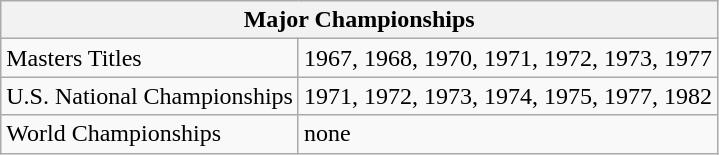<table class="wikitable">
<tr>
<th colspan="2">Major Championships</th>
</tr>
<tr>
<td>Masters Titles</td>
<td>1967, 1968, 1970, 1971, 1972, 1973, 1977</td>
</tr>
<tr>
<td>U.S. National Championships</td>
<td>1971, 1972, 1973, 1974, 1975, 1977, 1982</td>
</tr>
<tr>
<td>World Championships</td>
<td>none</td>
</tr>
</table>
